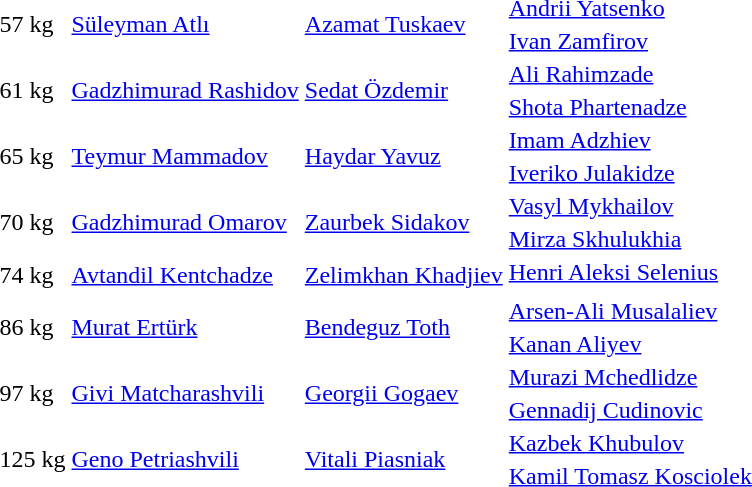<table>
<tr>
<td rowspan=2>57 kg</td>
<td rowspan=2> <a href='#'>Süleyman Atlı</a></td>
<td rowspan=2> <a href='#'>Azamat Tuskaev</a></td>
<td> <a href='#'>Andrii Yatsenko</a></td>
</tr>
<tr>
<td> <a href='#'>Ivan Zamfirov</a></td>
</tr>
<tr>
<td rowspan=2>61 kg</td>
<td rowspan=2> <a href='#'>Gadzhimurad Rashidov</a></td>
<td rowspan=2> <a href='#'>Sedat Özdemir</a></td>
<td> <a href='#'>Ali Rahimzade</a></td>
</tr>
<tr>
<td> <a href='#'>Shota Phartenadze</a></td>
</tr>
<tr>
<td rowspan=2>65 kg</td>
<td rowspan=2> <a href='#'>Teymur Mammadov</a></td>
<td rowspan=2> <a href='#'>Haydar Yavuz</a></td>
<td> <a href='#'>Imam Adzhiev</a></td>
</tr>
<tr>
<td> <a href='#'>Iveriko Julakidze</a></td>
</tr>
<tr>
<td rowspan=2>70 kg</td>
<td rowspan=2> <a href='#'>Gadzhimurad Omarov</a></td>
<td rowspan=2> <a href='#'>Zaurbek Sidakov</a></td>
<td> <a href='#'>Vasyl Mykhailov</a></td>
</tr>
<tr>
<td> <a href='#'>Mirza Skhulukhia</a></td>
</tr>
<tr>
<td rowspan=2>74 kg</td>
<td rowspan=2> <a href='#'>Avtandil Kentchadze</a></td>
<td rowspan=2> <a href='#'>Zelimkhan Khadjiev</a></td>
<td> <a href='#'>Henri Aleksi Selenius</a></td>
</tr>
<tr>
<td></td>
</tr>
<tr>
<td rowspan=2>86 kg</td>
<td rowspan=2> <a href='#'>Murat Ertürk</a></td>
<td rowspan=2> <a href='#'>Bendeguz Toth</a></td>
<td> <a href='#'>Arsen-Ali Musalaliev</a></td>
</tr>
<tr>
<td> <a href='#'>Kanan Aliyev</a></td>
</tr>
<tr>
<td rowspan=2>97 kg</td>
<td rowspan=2> <a href='#'>Givi Matcharashvili</a></td>
<td rowspan=2> <a href='#'>Georgii Gogaev</a></td>
<td> <a href='#'>Murazi Mchedlidze</a></td>
</tr>
<tr>
<td> <a href='#'>Gennadij Cudinovic</a></td>
</tr>
<tr>
<td rowspan=2>125 kg</td>
<td rowspan=2> <a href='#'>Geno Petriashvili</a></td>
<td rowspan=2> <a href='#'>Vitali Piasniak</a></td>
<td> <a href='#'>Kazbek Khubulov</a></td>
</tr>
<tr>
<td> <a href='#'>Kamil Tomasz Kosciolek</a></td>
</tr>
</table>
